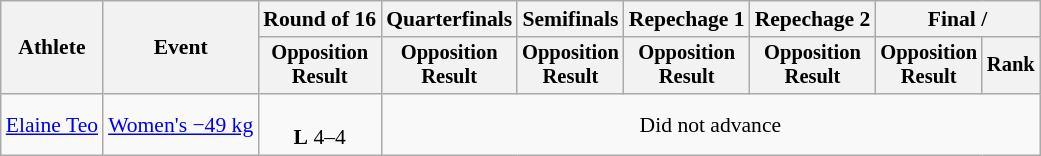<table class="wikitable" style="font-size:90%;">
<tr>
<th rowspan=2>Athlete</th>
<th rowspan=2>Event</th>
<th>Round of 16</th>
<th>Quarterfinals</th>
<th>Semifinals</th>
<th>Repechage 1</th>
<th>Repechage 2</th>
<th colspan=2>Final / </th>
</tr>
<tr style="font-size:95%">
<th>Opposition<br>Result</th>
<th>Opposition<br>Result</th>
<th>Opposition<br>Result</th>
<th>Opposition<br>Result</th>
<th>Opposition<br>Result</th>
<th>Opposition<br>Result</th>
<th>Rank</th>
</tr>
<tr align=center>
<td align=left><a href='#'>Elaine Teo</a></td>
<td align=left><a href='#'>Women's −49 kg</a></td>
<td><br><strong>L</strong> 4–4 </td>
<td colspan=6>Did not advance</td>
</tr>
</table>
